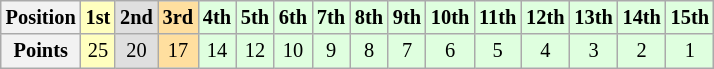<table class="wikitable" style="font-size: 85%;">
<tr>
<th>Position</th>
<td style="background-color:#ffffbf" align="center"><strong>1st</strong></td>
<td style="background-color:#dfdfdf" align="center"><strong>2nd</strong></td>
<td style="background-color:#ffdf9f" align="center"><strong>3rd</strong></td>
<td style="background-color:#dfffdf" align="center"><strong>4th</strong></td>
<td style="background-color:#dfffdf" align="center"><strong>5th</strong></td>
<td style="background-color:#dfffdf" align="center"><strong>6th</strong></td>
<td style="background-color:#dfffdf" align="center"><strong>7th</strong></td>
<td style="background-color:#dfffdf" align="center"><strong>8th</strong></td>
<td style="background-color:#dfffdf" align="center"><strong>9th</strong></td>
<td style="background-color:#dfffdf" align="center"><strong>10th</strong></td>
<td style="background-color:#dfffdf" align="center"><strong>11th</strong></td>
<td style="background-color:#dfffdf" align="center"><strong>12th</strong></td>
<td style="background-color:#dfffdf" align="center"><strong>13th</strong></td>
<td style="background-color:#dfffdf" align="center"><strong>14th</strong></td>
<td style="background-color:#dfffdf" align="center"><strong>15th</strong></td>
</tr>
<tr>
<th>Points</th>
<td style="background-color:#ffffbf" align="center">25</td>
<td style="background-color:#dfdfdf" align="center">20</td>
<td style="background-color:#ffdf9f" align="center">17</td>
<td style="background-color:#dfffdf" align="center">14</td>
<td style="background-color:#dfffdf" align="center">12</td>
<td style="background-color:#dfffdf" align="center">10</td>
<td style="background-color:#dfffdf" align="center">9</td>
<td style="background-color:#dfffdf" align="center">8</td>
<td style="background-color:#dfffdf" align="center">7</td>
<td style="background-color:#dfffdf" align="center">6</td>
<td style="background-color:#dfffdf" align="center">5</td>
<td style="background-color:#dfffdf" align="center">4</td>
<td style="background-color:#dfffdf" align="center">3</td>
<td style="background-color:#dfffdf" align="center">2</td>
<td style="background-color:#dfffdf" align="center">1</td>
</tr>
</table>
